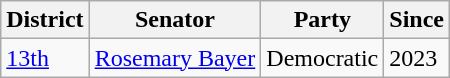<table class="wikitable">
<tr>
<th>District</th>
<th>Senator</th>
<th>Party</th>
<th>Since</th>
</tr>
<tr>
<td><a href='#'>13th</a></td>
<td><a href='#'>Rosemary Bayer</a></td>
<td>Democratic</td>
<td>2023</td>
</tr>
</table>
